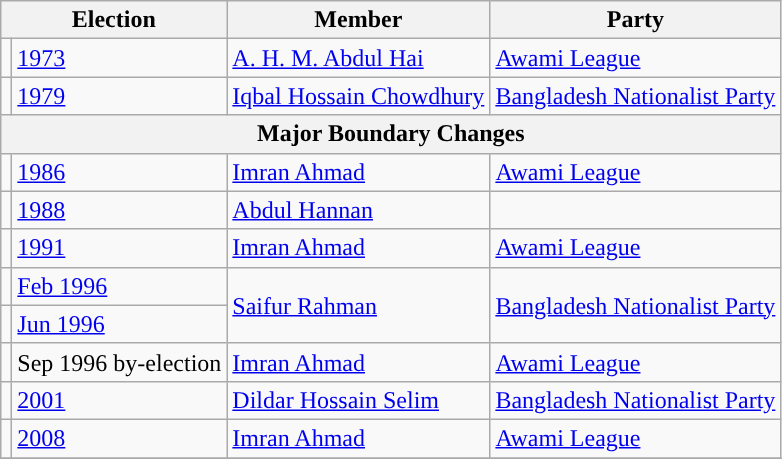<table class="wikitable">
<tr>
<th colspan="2">Election</th>
<th>Member</th>
<th>Party</th>
</tr>
<tr>
<td style="background-color:"></td>
<td><a href='#'>1973</a></td>
<td><a href='#'>A. H. M. Abdul Hai</a></td>
<td><a href='#'>Awami League</a></td>
</tr>
<tr>
<td style="background-color:"></td>
<td><a href='#'>1979</a></td>
<td><a href='#'>Iqbal Hossain Chowdhury</a></td>
<td><a href='#'>Bangladesh Nationalist Party</a></td>
</tr>
<tr>
<th colspan="4">Major Boundary Changes</th>
</tr>
<tr>
<td style="background-color:"></td>
<td><a href='#'>1986</a></td>
<td><a href='#'>Imran Ahmad</a></td>
<td><a href='#'>Awami League</a></td>
</tr>
<tr>
<td></td>
<td><a href='#'>1988</a></td>
<td><a href='#'>Abdul Hannan</a></td>
<td></td>
</tr>
<tr>
<td style="background-color:"></td>
<td><a href='#'>1991</a></td>
<td><a href='#'>Imran Ahmad</a></td>
<td><a href='#'>Awami League</a></td>
</tr>
<tr>
<td style="background-color:"></td>
<td><a href='#'>Feb 1996</a></td>
<td rowspan="2"><a href='#'>Saifur Rahman</a></td>
<td rowspan="2"><a href='#'>Bangladesh Nationalist Party</a></td>
</tr>
<tr>
<td style="background-color:"></td>
<td><a href='#'>Jun 1996</a></td>
</tr>
<tr>
<td style="background-color:"></td>
<td>Sep 1996 by-election</td>
<td><a href='#'>Imran Ahmad</a></td>
<td><a href='#'>Awami League</a></td>
</tr>
<tr>
<td style="background-color:"></td>
<td><a href='#'>2001</a></td>
<td><a href='#'>Dildar Hossain Selim</a></td>
<td><a href='#'>Bangladesh Nationalist Party</a></td>
</tr>
<tr>
<td style="background-color:"></td>
<td><a href='#'>2008</a></td>
<td><a href='#'>Imran Ahmad</a></td>
<td><a href='#'>Awami League</a></td>
</tr>
<tr>
</tr>
</table>
